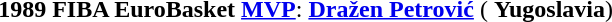<table width=95%>
<tr align=center>
<td><strong>1989 FIBA EuroBasket <a href='#'>MVP</a></strong>: <strong><a href='#'>Dražen Petrović</a></strong> ( <strong>Yugoslavia</strong>)</td>
</tr>
</table>
